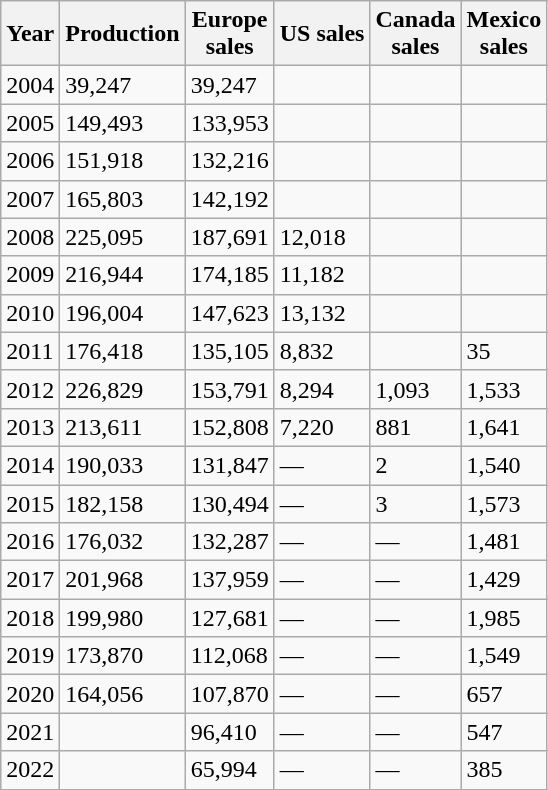<table class="wikitable">
<tr>
<th>Year</th>
<th>Production</th>
<th>Europe<br>sales</th>
<th>US sales</th>
<th>Canada<br>sales</th>
<th>Mexico<br>sales</th>
</tr>
<tr>
<td>2004</td>
<td>39,247</td>
<td>39,247</td>
<td></td>
<td></td>
<td></td>
</tr>
<tr>
<td>2005</td>
<td>149,493</td>
<td>133,953</td>
<td></td>
<td></td>
<td></td>
</tr>
<tr>
<td>2006</td>
<td>151,918</td>
<td>132,216</td>
<td></td>
<td></td>
<td></td>
</tr>
<tr>
<td>2007</td>
<td>165,803</td>
<td>142,192</td>
<td></td>
<td></td>
<td></td>
</tr>
<tr>
<td>2008</td>
<td>225,095</td>
<td>187,691</td>
<td>12,018</td>
<td></td>
<td></td>
</tr>
<tr>
<td>2009</td>
<td>216,944</td>
<td>174,185</td>
<td>11,182</td>
<td></td>
<td></td>
</tr>
<tr>
<td>2010</td>
<td>196,004</td>
<td>147,623</td>
<td>13,132</td>
<td></td>
<td></td>
</tr>
<tr>
<td>2011</td>
<td>176,418</td>
<td>135,105</td>
<td>8,832</td>
<td></td>
<td>35</td>
</tr>
<tr>
<td>2012</td>
<td>226,829</td>
<td>153,791</td>
<td>8,294</td>
<td>1,093</td>
<td>1,533</td>
</tr>
<tr>
<td>2013</td>
<td>213,611</td>
<td>152,808</td>
<td>7,220</td>
<td>881</td>
<td>1,641</td>
</tr>
<tr>
<td>2014</td>
<td>190,033</td>
<td>131,847</td>
<td>—</td>
<td>2</td>
<td>1,540</td>
</tr>
<tr>
<td>2015</td>
<td>182,158</td>
<td>130,494</td>
<td>—</td>
<td>3</td>
<td>1,573</td>
</tr>
<tr>
<td>2016</td>
<td>176,032</td>
<td>132,287</td>
<td>—</td>
<td>—</td>
<td>1,481</td>
</tr>
<tr>
<td>2017</td>
<td>201,968</td>
<td>137,959</td>
<td>—</td>
<td>—</td>
<td>1,429</td>
</tr>
<tr>
<td>2018</td>
<td>199,980</td>
<td>127,681</td>
<td>—</td>
<td>—</td>
<td>1,985</td>
</tr>
<tr>
<td>2019</td>
<td>173,870</td>
<td>112,068</td>
<td>—</td>
<td>—</td>
<td>1,549</td>
</tr>
<tr>
<td>2020</td>
<td>164,056</td>
<td>107,870</td>
<td>—</td>
<td>—</td>
<td>657</td>
</tr>
<tr>
<td>2021</td>
<td></td>
<td>96,410</td>
<td>—</td>
<td>—</td>
<td>547</td>
</tr>
<tr>
<td>2022</td>
<td></td>
<td>65,994</td>
<td>—</td>
<td>—</td>
<td>385</td>
</tr>
</table>
